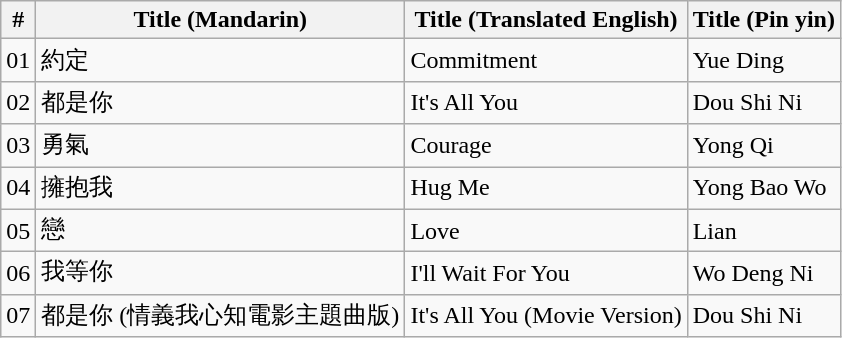<table class="wikitable">
<tr>
<th>#</th>
<th>Title (Mandarin)</th>
<th>Title (Translated English)</th>
<th>Title (Pin yin)</th>
</tr>
<tr>
<td>01</td>
<td>約定</td>
<td>Commitment</td>
<td>Yue Ding</td>
</tr>
<tr>
<td>02</td>
<td>都是你</td>
<td>It's All You</td>
<td>Dou Shi Ni</td>
</tr>
<tr>
<td>03</td>
<td>勇氣</td>
<td>Courage</td>
<td>Yong Qi</td>
</tr>
<tr>
<td>04</td>
<td>擁抱我</td>
<td>Hug Me</td>
<td>Yong Bao Wo</td>
</tr>
<tr>
<td>05</td>
<td>戀</td>
<td>Love</td>
<td>Lian</td>
</tr>
<tr>
<td>06</td>
<td>我等你</td>
<td>I'll Wait For You</td>
<td>Wo Deng Ni</td>
</tr>
<tr>
<td>07</td>
<td>都是你 (情義我心知電影主題曲版)</td>
<td>It's All You (Movie Version)</td>
<td>Dou Shi Ni</td>
</tr>
</table>
